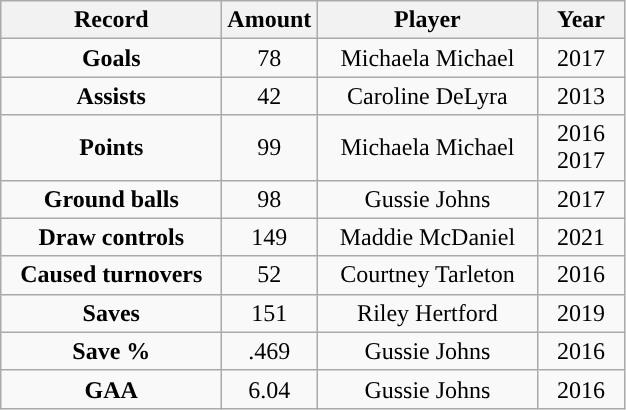<table class="wikitable">
<tr>
<th style="width:140px; ">Record</th>
<th style="width:35px; ">Amount</th>
<th style="width:140px; ">Player</th>
<th style="width:50px; ">Year</th>
</tr>
<tr style="text-align:center;">
<td><strong>Goals</strong></td>
<td>78</td>
<td>Michaela Michael</td>
<td>2017</td>
</tr>
<tr style="text-align:center;">
<td><strong>Assists</strong></td>
<td>42</td>
<td>Caroline DeLyra</td>
<td>2013</td>
</tr>
<tr style="text-align:center;">
<td><strong>Points</strong></td>
<td>99</td>
<td>Michaela Michael</td>
<td>2016<br>2017</td>
</tr>
<tr style="text-align:center;">
<td><strong>Ground balls</strong></td>
<td>98</td>
<td>Gussie Johns</td>
<td>2017</td>
</tr>
<tr style="text-align:center;">
<td><strong>Draw controls</strong></td>
<td>149</td>
<td>Maddie McDaniel</td>
<td>2021</td>
</tr>
<tr style="text-align:center;">
<td><strong>Caused turnovers</strong></td>
<td>52</td>
<td>Courtney Tarleton</td>
<td>2016</td>
</tr>
<tr style="text-align:center;">
<td><strong>Saves</strong></td>
<td>151</td>
<td>Riley Hertford</td>
<td>2019</td>
</tr>
<tr style="text-align:center;">
<td><strong>Save %</strong></td>
<td>.469</td>
<td>Gussie Johns</td>
<td>2016</td>
</tr>
<tr style="text-align:center;">
<td><strong>GAA</strong></td>
<td>6.04</td>
<td>Gussie Johns</td>
<td>2016</td>
</tr>
</table>
